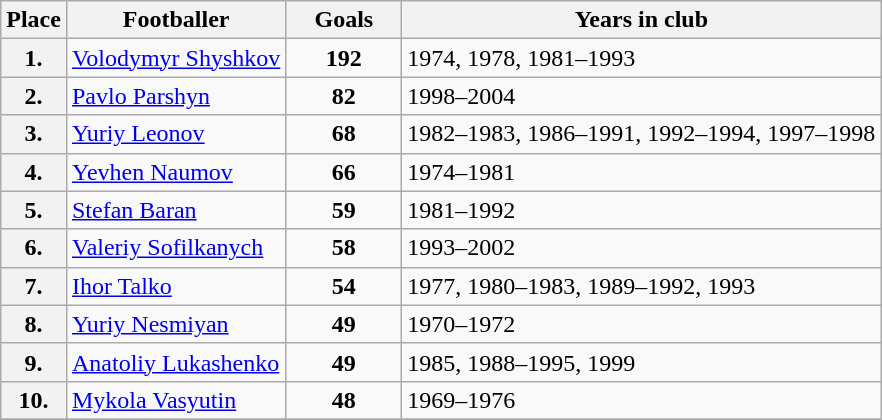<table class="wikitable">
<tr>
<th>Place</th>
<th>Footballer</th>
<th>Goals</th>
<th>Years in club</th>
</tr>
<tr ---->
<th>1.</th>
<td><a href='#'>Volodymyr Shyshkov</a></td>
<td align="center" width="70px"><strong>192</strong></td>
<td>1974, 1978, 1981–1993</td>
</tr>
<tr ---->
<th>2.</th>
<td><a href='#'>Pavlo Parshyn</a></td>
<td align="center" width="70px"><strong>82</strong></td>
<td>1998–2004</td>
</tr>
<tr ---->
<th>3.</th>
<td><a href='#'>Yuriy Leonov</a></td>
<td align="center" width="70px"><strong>68</strong></td>
<td>1982–1983, 1986–1991, 1992–1994, 1997–1998</td>
</tr>
<tr ---->
<th>4.</th>
<td><a href='#'>Yevhen Naumov</a></td>
<td align="center" width="70px"><strong>66</strong></td>
<td>1974–1981</td>
</tr>
<tr ---->
<th>5.</th>
<td><a href='#'>Stefan Baran</a></td>
<td align="center" width="70px"><strong>59</strong></td>
<td>1981–1992</td>
</tr>
<tr ---->
<th>6.</th>
<td><a href='#'>Valeriy Sofilkanych</a></td>
<td align="center" width="70px"><strong>58</strong></td>
<td>1993–2002</td>
</tr>
<tr ---->
<th>7.</th>
<td><a href='#'>Ihor Talko</a></td>
<td align="center" width="70px"><strong>54</strong></td>
<td>1977, 1980–1983, 1989–1992, 1993</td>
</tr>
<tr ---->
<th>8.</th>
<td><a href='#'>Yuriy Nesmiyan</a></td>
<td align="center" width="70px"><strong>49</strong></td>
<td>1970–1972</td>
</tr>
<tr ---->
<th>9.</th>
<td><a href='#'>Anatoliy Lukashenko</a></td>
<td align="center" width="70px"><strong>49</strong></td>
<td>1985, 1988–1995, 1999</td>
</tr>
<tr ---->
<th>10.</th>
<td><a href='#'>Mykola Vasyutin</a></td>
<td align="center" width="70px"><strong>48</strong></td>
<td>1969–1976</td>
</tr>
<tr ---->
</tr>
</table>
